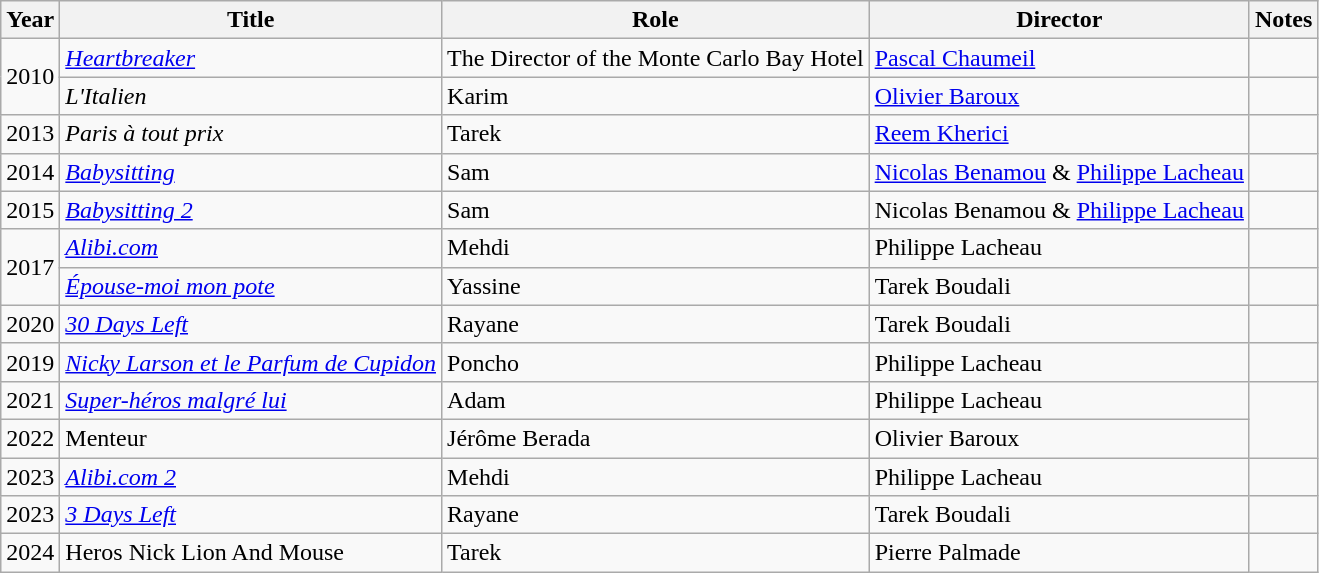<table class="wikitable sortable">
<tr>
<th>Year</th>
<th>Title</th>
<th>Role</th>
<th>Director</th>
<th class="unsortable">Notes</th>
</tr>
<tr>
<td rowspan=2>2010</td>
<td><em><a href='#'>Heartbreaker</a></em></td>
<td>The Director of the Monte Carlo Bay Hotel</td>
<td><a href='#'>Pascal Chaumeil</a></td>
<td></td>
</tr>
<tr>
<td><em>L'Italien</em></td>
<td>Karim</td>
<td><a href='#'>Olivier Baroux</a></td>
<td></td>
</tr>
<tr>
<td>2013</td>
<td><em>Paris à tout prix</em></td>
<td>Tarek</td>
<td><a href='#'>Reem Kherici</a></td>
<td></td>
</tr>
<tr>
<td>2014</td>
<td><em><a href='#'>Babysitting</a></em></td>
<td>Sam</td>
<td><a href='#'>Nicolas Benamou</a> & <a href='#'>Philippe Lacheau</a></td>
<td></td>
</tr>
<tr>
<td>2015</td>
<td><em><a href='#'>Babysitting 2</a></em></td>
<td>Sam</td>
<td>Nicolas Benamou & <a href='#'>Philippe Lacheau</a></td>
<td></td>
</tr>
<tr>
<td rowspan=2>2017</td>
<td><em><a href='#'>Alibi.com</a></em></td>
<td>Mehdi</td>
<td>Philippe Lacheau</td>
<td></td>
</tr>
<tr>
<td><em><a href='#'>Épouse-moi mon pote</a></em></td>
<td>Yassine</td>
<td>Tarek Boudali</td>
<td></td>
</tr>
<tr>
<td>2020</td>
<td><em><a href='#'>30 Days Left</a></em></td>
<td>Rayane</td>
<td>Tarek Boudali</td>
</tr>
<tr>
<td>2019</td>
<td><em><a href='#'>Nicky Larson et le Parfum de Cupidon</a></em></td>
<td>Poncho</td>
<td>Philippe Lacheau</td>
<td></td>
</tr>
<tr>
<td>2021</td>
<td><em><a href='#'>Super-héros malgré lui</a></em></td>
<td>Adam</td>
<td>Philippe Lacheau</td>
</tr>
<tr>
<td>2022</td>
<td>Menteur</td>
<td>Jérôme Berada</td>
<td>Olivier Baroux</td>
</tr>
<tr>
<td>2023</td>
<td><em><a href='#'>Alibi.com 2</a></em></td>
<td>Mehdi</td>
<td>Philippe Lacheau</td>
<td></td>
</tr>
<tr>
<td>2023</td>
<td><em><a href='#'>3 Days Left</a></em></td>
<td>Rayane</td>
<td>Tarek Boudali</td>
<td></td>
</tr>
<tr>
<td>2024</td>
<td>Heros Nick Lion And Mouse</td>
<td>Tarek</td>
<td>Pierre Palmade</td>
<td></td>
</tr>
</table>
